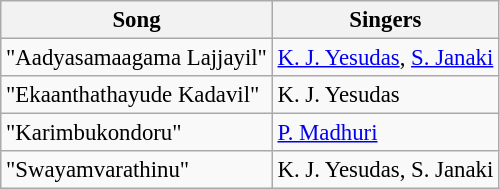<table class="wikitable" style="font-size:95%;">
<tr>
<th>Song</th>
<th>Singers</th>
</tr>
<tr>
<td>"Aadyasamaagama Lajjayil"</td>
<td><a href='#'>K. J. Yesudas</a>, <a href='#'>S. Janaki</a></td>
</tr>
<tr>
<td>"Ekaanthathayude Kadavil"</td>
<td>K. J. Yesudas</td>
</tr>
<tr>
<td>"Karimbukondoru"</td>
<td><a href='#'>P. Madhuri</a></td>
</tr>
<tr>
<td>"Swayamvarathinu"</td>
<td>K. J. Yesudas, S. Janaki</td>
</tr>
</table>
